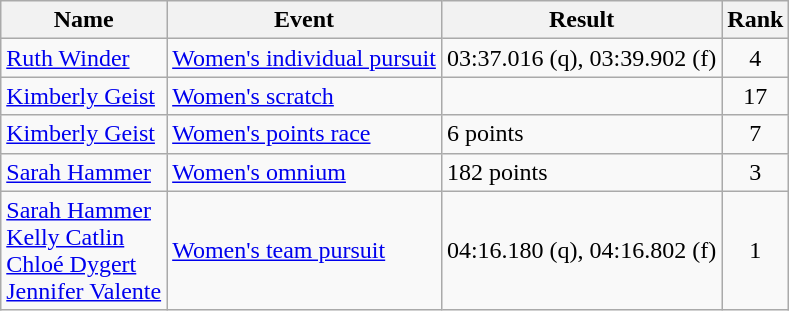<table class="wikitable sortable">
<tr>
<th>Name</th>
<th>Event</th>
<th>Result</th>
<th>Rank</th>
</tr>
<tr>
<td><a href='#'>Ruth Winder</a></td>
<td><a href='#'>Women's individual pursuit</a></td>
<td>03:37.016 (q), 03:39.902 (f)</td>
<td align=center>4</td>
</tr>
<tr>
<td><a href='#'>Kimberly Geist</a></td>
<td><a href='#'>Women's scratch</a></td>
<td></td>
<td align=center>17</td>
</tr>
<tr>
<td><a href='#'>Kimberly Geist</a></td>
<td><a href='#'>Women's points race</a></td>
<td>6 points</td>
<td align=center>7</td>
</tr>
<tr>
<td><a href='#'>Sarah Hammer</a></td>
<td><a href='#'>Women's omnium</a></td>
<td>182 points</td>
<td align=center>3</td>
</tr>
<tr>
<td><a href='#'>Sarah Hammer</a><br><a href='#'>Kelly Catlin</a><br><a href='#'>Chloé Dygert</a><br><a href='#'>Jennifer Valente</a></td>
<td><a href='#'>Women's team pursuit</a></td>
<td>04:16.180 (q), 04:16.802 (f)</td>
<td align=center>1</td>
</tr>
</table>
